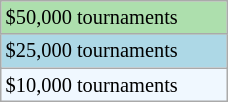<table class="wikitable" style="font-size:85%;" width=12%>
<tr style="background:#addfad;">
<td>$50,000 tournaments</td>
</tr>
<tr style="background:lightblue;">
<td>$25,000 tournaments</td>
</tr>
<tr style="background:#f0f8ff;">
<td>$10,000 tournaments</td>
</tr>
</table>
